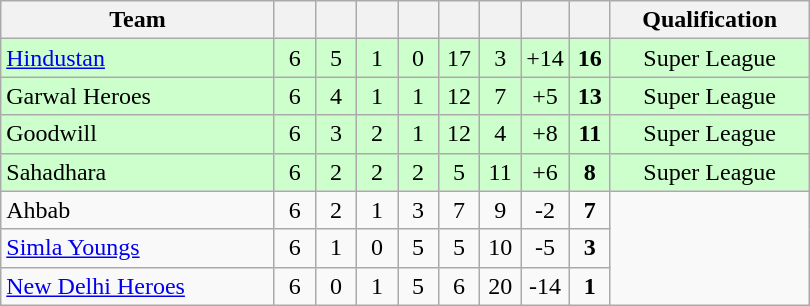<table class="wikitable" style="text-align:center">
<tr>
<th width="175">Team</th>
<th width="20"></th>
<th width="20"></th>
<th width="20"></th>
<th width="20"></th>
<th width="20"></th>
<th width="20"></th>
<th width="20"></th>
<th width="20"></th>
<th width="125">Qualification</th>
</tr>
<tr bgcolor="#ccffcc">
<td align=left><a href='#'>Hindustan</a></td>
<td>6</td>
<td>5</td>
<td>1</td>
<td>0</td>
<td>17</td>
<td>3</td>
<td>+14</td>
<td><strong>16</strong></td>
<td>Super League</td>
</tr>
<tr bgcolor="#ccffcc">
<td align=left>Garwal Heroes</td>
<td>6</td>
<td>4</td>
<td>1</td>
<td>1</td>
<td>12</td>
<td>7</td>
<td>+5</td>
<td><strong>13</strong></td>
<td>Super League</td>
</tr>
<tr bgcolor="#ccffcc">
<td align=left>Goodwill</td>
<td>6</td>
<td>3</td>
<td>2</td>
<td>1</td>
<td>12</td>
<td>4</td>
<td>+8</td>
<td><strong>11</strong></td>
<td>Super League</td>
</tr>
<tr bgcolor="#ccffcc">
<td align=left>Sahadhara</td>
<td>6</td>
<td>2</td>
<td>2</td>
<td>2</td>
<td>5</td>
<td>11</td>
<td>+6</td>
<td><strong>8</strong></td>
<td>Super League</td>
</tr>
<tr>
<td align=left>Ahbab</td>
<td>6</td>
<td>2</td>
<td>1</td>
<td>3</td>
<td>7</td>
<td>9</td>
<td>-2</td>
<td><strong>7</strong></td>
</tr>
<tr>
<td align=left><a href='#'>Simla Youngs</a></td>
<td>6</td>
<td>1</td>
<td>0</td>
<td>5</td>
<td>5</td>
<td>10</td>
<td>-5</td>
<td><strong>3</strong></td>
</tr>
<tr>
<td align=left><a href='#'>New Delhi Heroes</a></td>
<td>6</td>
<td>0</td>
<td>1</td>
<td>5</td>
<td>6</td>
<td>20</td>
<td>-14</td>
<td><strong>1</strong></td>
</tr>
</table>
